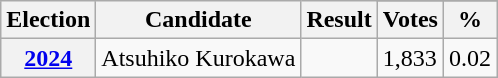<table class="wikitable">
<tr>
<th rowspan="2">Election</th>
<th rowspan="2">Candidate</th>
<th rowspan="2">Result</th>
</tr>
<tr>
<th>Votes</th>
<th>%</th>
</tr>
<tr>
<th><a href='#'>2024</a></th>
<td>Atsuhiko Kurokawa</td>
<td></td>
<td>1,833</td>
<td>0.02</td>
</tr>
</table>
